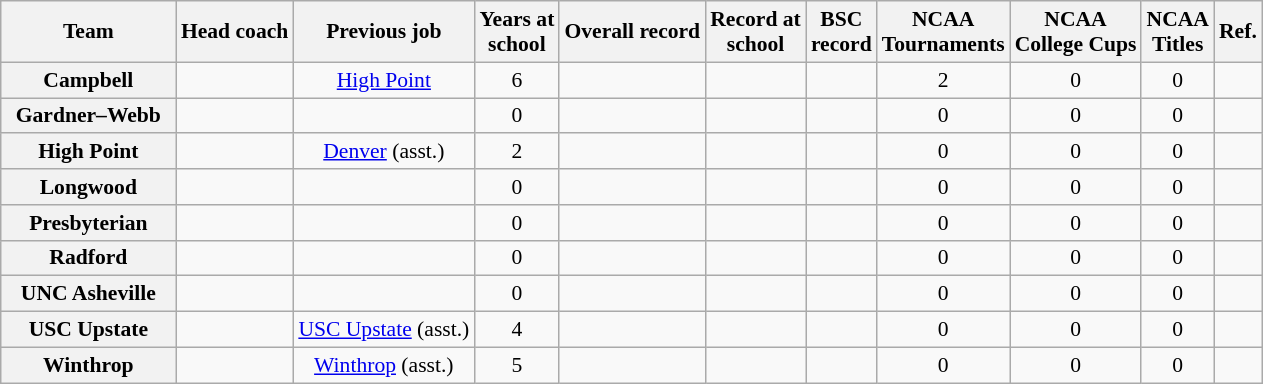<table class="wikitable sortable" style="text-align: center;font-size:90%;">
<tr>
<th width="110">Team</th>
<th>Head coach</th>
<th>Previous job</th>
<th>Years at<br>school</th>
<th>Overall record</th>
<th>Record at<br>school</th>
<th>BSC<br>record</th>
<th>NCAA<br>Tournaments</th>
<th>NCAA<br>College Cups</th>
<th>NCAA<br>Titles</th>
<th class="unsortable">Ref.</th>
</tr>
<tr>
<th style=>Campbell</th>
<td></td>
<td><a href='#'>High Point</a></td>
<td>6</td>
<td></td>
<td></td>
<td></td>
<td>2</td>
<td>0</td>
<td>0</td>
<td></td>
</tr>
<tr>
<th style=>Gardner–Webb</th>
<td></td>
<td></td>
<td>0</td>
<td></td>
<td></td>
<td></td>
<td>0</td>
<td>0</td>
<td>0</td>
<td></td>
</tr>
<tr>
<th style=>High Point</th>
<td></td>
<td><a href='#'>Denver</a> (asst.)</td>
<td>2</td>
<td></td>
<td></td>
<td></td>
<td>0</td>
<td>0</td>
<td>0</td>
<td></td>
</tr>
<tr>
<th style=>Longwood</th>
<td></td>
<td></td>
<td>0</td>
<td></td>
<td></td>
<td></td>
<td>0</td>
<td>0</td>
<td>0</td>
<td></td>
</tr>
<tr>
<th style=>Presbyterian</th>
<td></td>
<td></td>
<td>0</td>
<td></td>
<td></td>
<td></td>
<td>0</td>
<td>0</td>
<td>0</td>
<td></td>
</tr>
<tr>
<th style=>Radford</th>
<td></td>
<td></td>
<td>0</td>
<td></td>
<td></td>
<td></td>
<td>0</td>
<td>0</td>
<td>0</td>
<td></td>
</tr>
<tr>
<th style=>UNC Asheville</th>
<td></td>
<td></td>
<td>0</td>
<td></td>
<td></td>
<td></td>
<td>0</td>
<td>0</td>
<td>0</td>
<td></td>
</tr>
<tr>
<th style=>USC Upstate</th>
<td></td>
<td><a href='#'>USC Upstate</a> (asst.)</td>
<td>4</td>
<td></td>
<td></td>
<td></td>
<td>0</td>
<td>0</td>
<td>0</td>
<td></td>
</tr>
<tr>
<th style=>Winthrop</th>
<td></td>
<td><a href='#'>Winthrop</a> (asst.)</td>
<td>5</td>
<td></td>
<td></td>
<td></td>
<td>0</td>
<td>0</td>
<td>0</td>
<td></td>
</tr>
</table>
